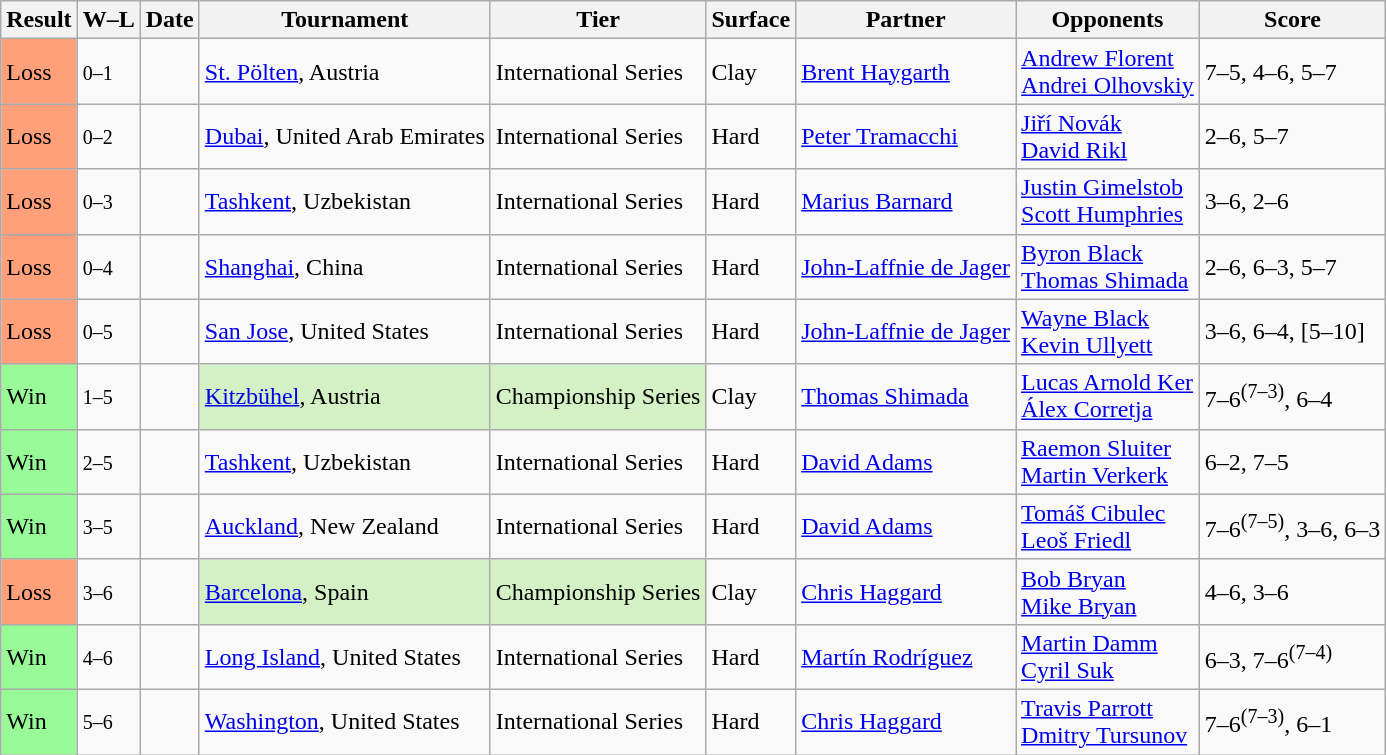<table class="sortable wikitable">
<tr>
<th>Result</th>
<th class="unsortable">W–L</th>
<th>Date</th>
<th>Tournament</th>
<th>Tier</th>
<th>Surface</th>
<th>Partner</th>
<th>Opponents</th>
<th class="unsortable">Score</th>
</tr>
<tr>
<td style="background:#ffa07a;">Loss</td>
<td><small>0–1</small></td>
<td><a href='#'></a></td>
<td><a href='#'>St. Pölten</a>, Austria</td>
<td>International Series</td>
<td>Clay</td>
<td> <a href='#'>Brent Haygarth</a></td>
<td> <a href='#'>Andrew Florent</a> <br>  <a href='#'>Andrei Olhovskiy</a></td>
<td>7–5, 4–6, 5–7</td>
</tr>
<tr>
<td style="background:#ffa07a;">Loss</td>
<td><small>0–2</small></td>
<td><a href='#'></a></td>
<td><a href='#'>Dubai</a>, United Arab Emirates</td>
<td>International Series</td>
<td>Hard</td>
<td> <a href='#'>Peter Tramacchi</a></td>
<td> <a href='#'>Jiří Novák</a> <br>  <a href='#'>David Rikl</a></td>
<td>2–6, 5–7</td>
</tr>
<tr>
<td style="background:#ffa07a;">Loss</td>
<td><small>0–3</small></td>
<td><a href='#'></a></td>
<td><a href='#'>Tashkent</a>, Uzbekistan</td>
<td>International Series</td>
<td>Hard</td>
<td> <a href='#'>Marius Barnard</a></td>
<td> <a href='#'>Justin Gimelstob</a> <br>  <a href='#'>Scott Humphries</a></td>
<td>3–6, 2–6</td>
</tr>
<tr>
<td style="background:#ffa07a;">Loss</td>
<td><small>0–4</small></td>
<td><a href='#'></a></td>
<td><a href='#'>Shanghai</a>, China</td>
<td>International Series</td>
<td>Hard</td>
<td> <a href='#'>John-Laffnie de Jager</a></td>
<td> <a href='#'>Byron Black</a> <br>  <a href='#'>Thomas Shimada</a></td>
<td>2–6, 6–3, 5–7</td>
</tr>
<tr>
<td style="background:#ffa07a;">Loss</td>
<td><small>0–5</small></td>
<td><a href='#'></a></td>
<td><a href='#'>San Jose</a>, United States</td>
<td>International Series</td>
<td>Hard</td>
<td> <a href='#'>John-Laffnie de Jager</a></td>
<td> <a href='#'>Wayne Black</a> <br>  <a href='#'>Kevin Ullyett</a></td>
<td>3–6, 6–4, [5–10]</td>
</tr>
<tr>
<td style="background:#98fb98;">Win</td>
<td><small>1–5</small></td>
<td><a href='#'></a></td>
<td style="background:#d4f1c5;"><a href='#'>Kitzbühel</a>, Austria</td>
<td style="background:#d4f1c5;">Championship Series</td>
<td>Clay</td>
<td> <a href='#'>Thomas Shimada</a></td>
<td> <a href='#'>Lucas Arnold Ker</a> <br>  <a href='#'>Álex Corretja</a></td>
<td>7–6<sup>(7–3)</sup>, 6–4</td>
</tr>
<tr>
<td style="background:#98fb98;">Win</td>
<td><small>2–5</small></td>
<td><a href='#'></a></td>
<td><a href='#'>Tashkent</a>, Uzbekistan</td>
<td>International Series</td>
<td>Hard</td>
<td> <a href='#'>David Adams</a></td>
<td> <a href='#'>Raemon Sluiter</a> <br>  <a href='#'>Martin Verkerk</a></td>
<td>6–2, 7–5</td>
</tr>
<tr>
<td style="background:#98fb98;">Win</td>
<td><small>3–5</small></td>
<td><a href='#'></a></td>
<td><a href='#'>Auckland</a>, New Zealand</td>
<td>International Series</td>
<td>Hard</td>
<td> <a href='#'>David Adams</a></td>
<td> <a href='#'>Tomáš Cibulec</a> <br>  <a href='#'>Leoš Friedl</a></td>
<td>7–6<sup>(7–5)</sup>, 3–6, 6–3</td>
</tr>
<tr>
<td style="background:#ffa07a;">Loss</td>
<td><small>3–6</small></td>
<td><a href='#'></a></td>
<td style="background:#d4f1c5;"><a href='#'>Barcelona</a>, Spain</td>
<td style="background:#d4f1c5;">Championship Series</td>
<td>Clay</td>
<td> <a href='#'>Chris Haggard</a></td>
<td> <a href='#'>Bob Bryan</a> <br>  <a href='#'>Mike Bryan</a></td>
<td>4–6, 3–6</td>
</tr>
<tr>
<td style="background:#98fb98;">Win</td>
<td><small>4–6</small></td>
<td><a href='#'></a></td>
<td><a href='#'>Long Island</a>, United States</td>
<td>International Series</td>
<td>Hard</td>
<td> <a href='#'>Martín Rodríguez</a></td>
<td> <a href='#'>Martin Damm</a> <br>  <a href='#'>Cyril Suk</a></td>
<td>6–3, 7–6<sup>(7–4)</sup></td>
</tr>
<tr>
<td style="background:#98fb98;">Win</td>
<td><small>5–6</small></td>
<td><a href='#'></a></td>
<td><a href='#'>Washington</a>, United States</td>
<td>International Series</td>
<td>Hard</td>
<td> <a href='#'>Chris Haggard</a></td>
<td> <a href='#'>Travis Parrott</a> <br>  <a href='#'>Dmitry Tursunov</a></td>
<td>7–6<sup>(7–3)</sup>, 6–1</td>
</tr>
</table>
